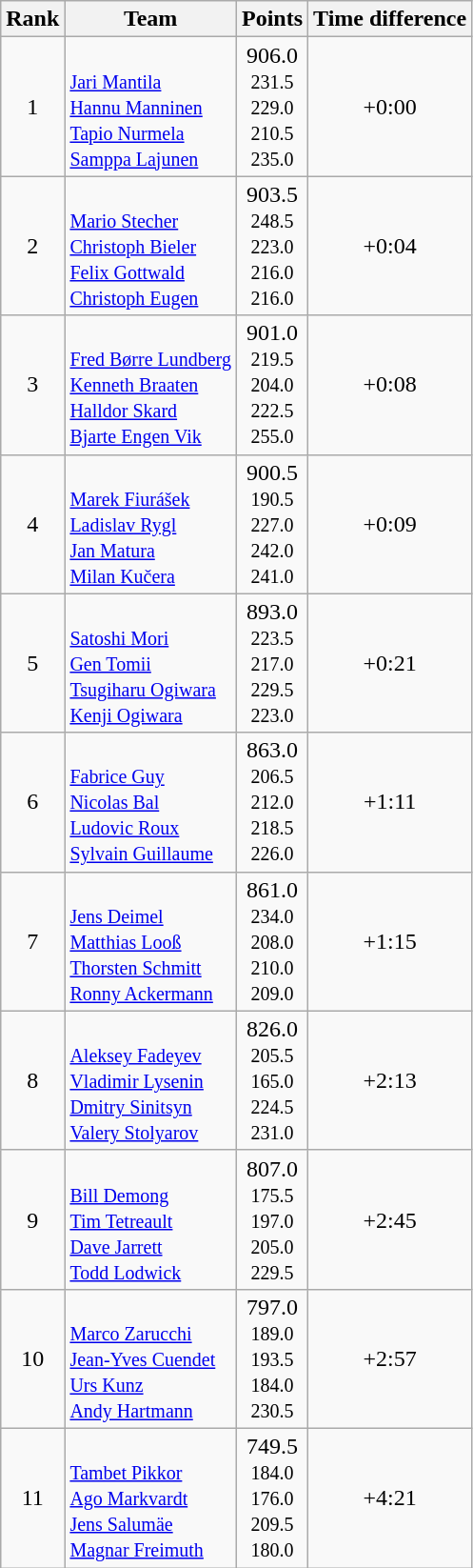<table class="wikitable sortable" style="text-align:center">
<tr>
<th>Rank</th>
<th>Team</th>
<th>Points</th>
<th>Time difference</th>
</tr>
<tr>
<td>1</td>
<td align=left> <br> <small> <a href='#'>Jari Mantila</a> <br> <a href='#'>Hannu Manninen</a> <br> <a href='#'>Tapio Nurmela</a> <br> <a href='#'>Samppa Lajunen</a></small></td>
<td>906.0 <br> <small> 231.5 <br> 229.0 <br> 210.5 <br> 235.0</small></td>
<td>+0:00</td>
</tr>
<tr>
<td>2</td>
<td align=left> <br> <small> <a href='#'>Mario Stecher</a> <br> <a href='#'>Christoph Bieler</a> <br> <a href='#'>Felix Gottwald</a> <br> <a href='#'>Christoph Eugen</a></small></td>
<td>903.5 <br> <small> 248.5 <br> 223.0 <br> 216.0 <br> 216.0</small></td>
<td>+0:04</td>
</tr>
<tr>
<td>3</td>
<td align=left> <br> <small> <a href='#'>Fred Børre Lundberg</a> <br> <a href='#'>Kenneth Braaten</a> <br> <a href='#'>Halldor Skard</a> <br> <a href='#'>Bjarte Engen Vik</a></small></td>
<td>901.0 <br> <small> 219.5 <br> 204.0 <br> 222.5 <br> 255.0</small></td>
<td>+0:08</td>
</tr>
<tr>
<td>4</td>
<td align=left> <br> <small> <a href='#'>Marek Fiurášek</a> <br> <a href='#'>Ladislav Rygl</a> <br> <a href='#'>Jan Matura</a> <br> <a href='#'>Milan Kučera</a></small></td>
<td>900.5 <br> <small> 190.5 <br> 227.0 <br> 242.0 <br> 241.0</small></td>
<td>+0:09</td>
</tr>
<tr>
<td>5</td>
<td align=left> <br> <small> <a href='#'>Satoshi Mori</a> <br> <a href='#'>Gen Tomii</a> <br> <a href='#'>Tsugiharu Ogiwara</a> <br> <a href='#'>Kenji Ogiwara</a></small></td>
<td>893.0 <br> <small> 223.5 <br> 217.0 <br> 229.5 <br> 223.0</small></td>
<td>+0:21</td>
</tr>
<tr>
<td>6</td>
<td align=left> <br> <small> <a href='#'>Fabrice Guy</a> <br> <a href='#'>Nicolas Bal</a> <br> <a href='#'>Ludovic Roux</a> <br> <a href='#'>Sylvain Guillaume</a></small></td>
<td>863.0 <br> <small> 206.5 <br> 212.0 <br> 218.5 <br> 226.0</small></td>
<td>+1:11</td>
</tr>
<tr>
<td>7</td>
<td align=left> <br> <small> <a href='#'>Jens Deimel</a> <br> <a href='#'>Matthias Looß</a> <br> <a href='#'>Thorsten Schmitt</a> <br> <a href='#'>Ronny Ackermann</a></small></td>
<td>861.0 <br> <small> 234.0 <br> 208.0 <br> 210.0 <br> 209.0</small></td>
<td>+1:15</td>
</tr>
<tr>
<td>8</td>
<td align=left> <br> <small> <a href='#'>Aleksey Fadeyev</a> <br> <a href='#'>Vladimir Lysenin</a> <br> <a href='#'>Dmitry Sinitsyn</a> <br> <a href='#'>Valery Stolyarov</a></small></td>
<td>826.0 <br> <small> 205.5 <br> 165.0 <br> 224.5 <br> 231.0</small></td>
<td>+2:13</td>
</tr>
<tr>
<td>9</td>
<td align=left> <br> <small> <a href='#'>Bill Demong</a> <br> <a href='#'>Tim Tetreault</a> <br> <a href='#'>Dave Jarrett</a> <br> <a href='#'>Todd Lodwick</a></small></td>
<td>807.0 <br> <small> 175.5 <br> 197.0 <br> 205.0 <br> 229.5</small></td>
<td>+2:45</td>
</tr>
<tr>
<td>10</td>
<td align=left> <br> <small> <a href='#'>Marco Zarucchi</a> <br> <a href='#'>Jean-Yves Cuendet</a> <br> <a href='#'>Urs Kunz</a> <br> <a href='#'>Andy Hartmann</a></small></td>
<td>797.0 <br> <small> 189.0 <br> 193.5 <br> 184.0 <br> 230.5</small></td>
<td>+2:57</td>
</tr>
<tr>
<td>11</td>
<td align=left> <br> <small> <a href='#'>Tambet Pikkor</a> <br> <a href='#'>Ago Markvardt</a> <br> <a href='#'>Jens Salumäe</a> <br> <a href='#'>Magnar Freimuth</a></small></td>
<td>749.5 <br> <small> 184.0 <br> 176.0 <br> 209.5 <br> 180.0</small></td>
<td>+4:21</td>
</tr>
</table>
